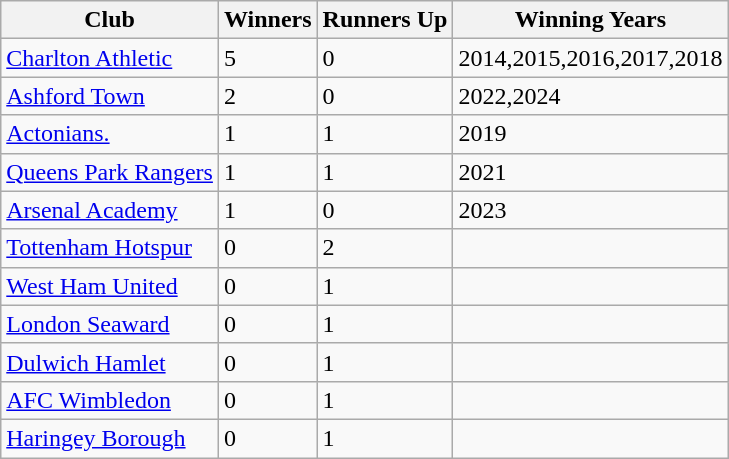<table class="wikitable">
<tr>
<th>Club</th>
<th>Winners</th>
<th>Runners Up</th>
<th>Winning Years</th>
</tr>
<tr>
<td><a href='#'>Charlton Athletic</a></td>
<td>5</td>
<td>0</td>
<td>2014,2015,2016,2017,2018</td>
</tr>
<tr>
<td><a href='#'>Ashford Town</a></td>
<td>2</td>
<td>0</td>
<td>2022,2024</td>
</tr>
<tr>
<td><a href='#'>Actonians.</a></td>
<td>1</td>
<td>1</td>
<td>2019</td>
</tr>
<tr>
<td><a href='#'>Queens Park Rangers</a></td>
<td>1</td>
<td>1</td>
<td>2021</td>
</tr>
<tr>
<td><a href='#'>Arsenal Academy</a></td>
<td>1</td>
<td>0</td>
<td>2023</td>
</tr>
<tr>
<td><a href='#'>Tottenham Hotspur</a></td>
<td>0</td>
<td>2</td>
<td></td>
</tr>
<tr>
<td><a href='#'>West Ham United</a></td>
<td>0</td>
<td>1</td>
<td></td>
</tr>
<tr>
<td><a href='#'>London Seaward</a></td>
<td>0</td>
<td>1</td>
<td></td>
</tr>
<tr>
<td><a href='#'>Dulwich Hamlet</a></td>
<td>0</td>
<td>1</td>
<td></td>
</tr>
<tr>
<td><a href='#'>AFC Wimbledon</a></td>
<td>0</td>
<td>1</td>
<td></td>
</tr>
<tr>
<td><a href='#'>Haringey Borough</a></td>
<td>0</td>
<td>1</td>
<td></td>
</tr>
</table>
